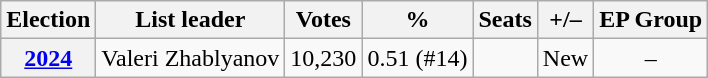<table class="wikitable" style="text-align:center">
<tr>
<th>Election</th>
<th>List leader</th>
<th>Votes</th>
<th>%</th>
<th>Seats</th>
<th>+/–</th>
<th>EP Group</th>
</tr>
<tr>
<th><a href='#'>2024</a></th>
<td>Valeri Zhablyanov</td>
<td>10,230</td>
<td>0.51 (#14)</td>
<td></td>
<td>New</td>
<td>–</td>
</tr>
</table>
